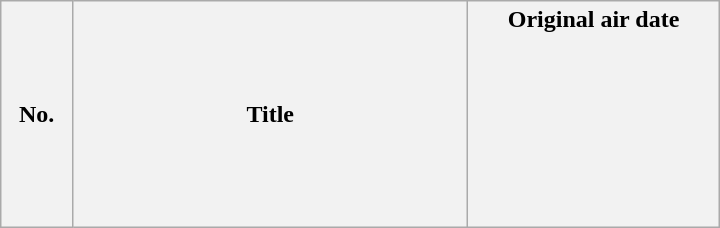<table class="wikitable plainrowheaders" style="width:30em">
<tr>
<th width="10%">No.</th>
<th width="55%">Title</th>
<th width="35%">Original air date<br><br><br><br><br><br><br><br></th>
</tr>
</table>
